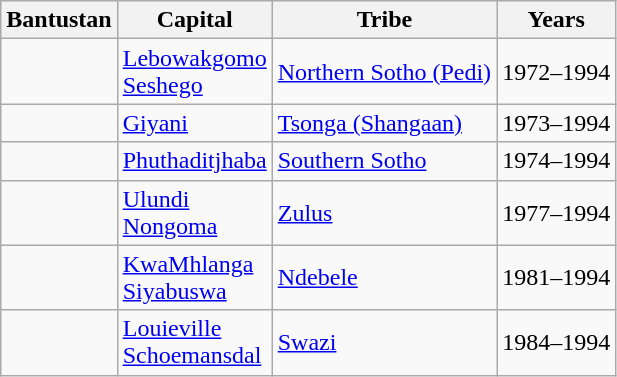<table class="wikitable sortable">
<tr>
<th>Bantustan</th>
<th>Capital</th>
<th>Tribe</th>
<th>Years</th>
</tr>
<tr>
<td></td>
<td><a href='#'>Lebowakgomo</a>  <br> <a href='#'>Seshego</a> </td>
<td><a href='#'>Northern Sotho (Pedi)</a></td>
<td>1972–1994</td>
</tr>
<tr>
<td></td>
<td><a href='#'>Giyani</a></td>
<td><a href='#'>Tsonga (Shangaan)</a></td>
<td>1973–1994</td>
</tr>
<tr>
<td></td>
<td><a href='#'>Phuthaditjhaba</a> </td>
<td><a href='#'>Southern Sotho</a></td>
<td>1974–1994</td>
</tr>
<tr>
<td></td>
<td><a href='#'>Ulundi</a>  <br> <a href='#'>Nongoma</a> </td>
<td><a href='#'>Zulus</a></td>
<td>1977–1994</td>
</tr>
<tr>
<td></td>
<td><a href='#'>KwaMhlanga</a>  <br> <a href='#'>Siyabuswa</a> </td>
<td><a href='#'>Ndebele</a></td>
<td>1981–1994</td>
</tr>
<tr>
<td></td>
<td><a href='#'>Louieville</a> <br> <a href='#'>Schoemansdal</a> </td>
<td><a href='#'>Swazi</a></td>
<td>1984–1994</td>
</tr>
</table>
